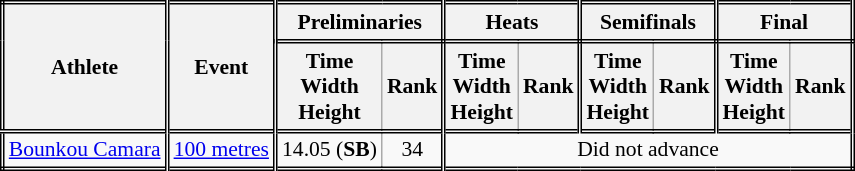<table class=wikitable style="font-size:90%; border: double;">
<tr>
<th rowspan="2" style="border-right:double">Athlete</th>
<th rowspan="2" style="border-right:double">Event</th>
<th colspan="2" style="border-right:double; border-bottom:double;">Preliminaries</th>
<th colspan="2" style="border-right:double; border-bottom:double;">Heats</th>
<th colspan="2" style="border-right:double; border-bottom:double;">Semifinals</th>
<th colspan="2" style="border-right:double; border-bottom:double;">Final</th>
</tr>
<tr>
<th>Time<br>Width<br>Height</th>
<th style="border-right:double">Rank</th>
<th>Time<br>Width<br>Height</th>
<th style="border-right:double">Rank</th>
<th>Time<br>Width<br>Height</th>
<th style="border-right:double">Rank</th>
<th>Time<br>Width<br>Height</th>
<th style="border-right:double">Rank</th>
</tr>
<tr style="border-top: double;">
<td style="border-right:double"><a href='#'>Bounkou Camara</a></td>
<td style="border-right:double"><a href='#'>100 metres</a></td>
<td align=center>14.05 (<strong>SB</strong>)</td>
<td style="border-right:double" align=center>34</td>
<td colspan="6" align=center>Did not advance</td>
</tr>
</table>
